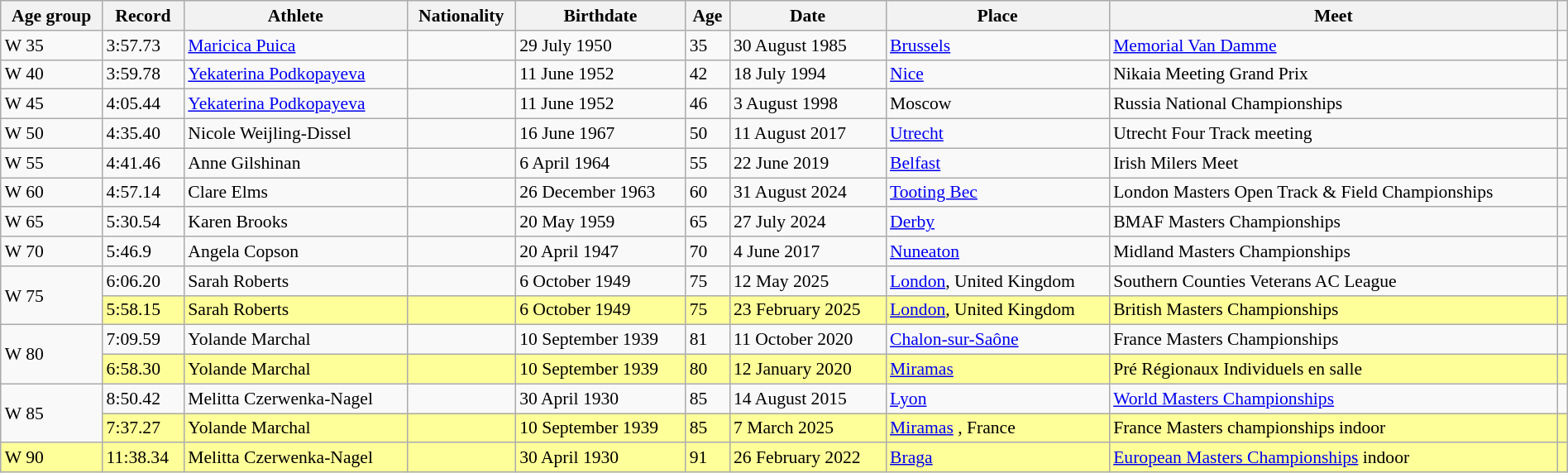<table class="wikitable" style="font-size:90%; width: 100%;">
<tr>
<th>Age group</th>
<th>Record</th>
<th>Athlete</th>
<th>Nationality</th>
<th>Birthdate</th>
<th>Age</th>
<th>Date</th>
<th>Place</th>
<th>Meet</th>
<th></th>
</tr>
<tr>
<td>W 35</td>
<td>3:57.73</td>
<td><a href='#'>Maricica Puica</a></td>
<td></td>
<td>29 July 1950</td>
<td>35</td>
<td>30 August 1985</td>
<td><a href='#'>Brussels</a> </td>
<td><a href='#'>Memorial Van Damme</a></td>
<td></td>
</tr>
<tr>
<td>W 40</td>
<td>3:59.78</td>
<td><a href='#'>Yekaterina Podkopayeva</a></td>
<td></td>
<td>11 June 1952</td>
<td>42</td>
<td>18 July 1994</td>
<td><a href='#'>Nice</a> </td>
<td>Nikaia Meeting Grand Prix</td>
<td></td>
</tr>
<tr>
<td>W 45</td>
<td>4:05.44</td>
<td><a href='#'>Yekaterina Podkopayeva</a></td>
<td></td>
<td>11 June 1952</td>
<td>46</td>
<td>3 August 1998</td>
<td>Moscow </td>
<td>Russia National Championships</td>
<td></td>
</tr>
<tr>
<td>W 50</td>
<td>4:35.40</td>
<td>Nicole Weijling-Dissel</td>
<td></td>
<td>16 June 1967</td>
<td>50</td>
<td>11 August 2017</td>
<td><a href='#'>Utrecht</a> </td>
<td>Utrecht Four Track meeting</td>
<td></td>
</tr>
<tr>
<td>W 55</td>
<td>4:41.46</td>
<td>Anne Gilshinan</td>
<td></td>
<td>6 April 1964</td>
<td>55</td>
<td>22 June 2019</td>
<td><a href='#'>Belfast</a> </td>
<td>Irish Milers Meet</td>
<td></td>
</tr>
<tr>
<td>W 60</td>
<td>4:57.14</td>
<td>Clare Elms</td>
<td></td>
<td>26 December 1963</td>
<td>60</td>
<td>31 August 2024</td>
<td><a href='#'>Tooting Bec</a> </td>
<td>London Masters Open Track & Field Championships</td>
<td></td>
</tr>
<tr>
<td>W 65</td>
<td>5:30.54</td>
<td>Karen Brooks</td>
<td></td>
<td>20 May 1959</td>
<td>65</td>
<td>27 July 2024</td>
<td><a href='#'>Derby</a> </td>
<td>BMAF Masters Championships</td>
<td></td>
</tr>
<tr>
<td>W 70</td>
<td>5:46.9 </td>
<td>Angela Copson</td>
<td></td>
<td>20 April 1947</td>
<td>70</td>
<td>4 June 2017</td>
<td><a href='#'>Nuneaton</a> </td>
<td>Midland Masters Championships</td>
<td></td>
</tr>
<tr>
<td rowspan="2">W 75</td>
<td>6:06.20</td>
<td>Sarah Roberts</td>
<td></td>
<td>6 October 1949</td>
<td>75</td>
<td>12 May 2025</td>
<td><a href='#'>London</a>, United Kingdom</td>
<td>Southern Counties Veterans AC League</td>
<td></td>
</tr>
<tr style="background:#ff9;">
<td>5:58.15 </td>
<td>Sarah Roberts</td>
<td></td>
<td>6 October 1949</td>
<td>75</td>
<td>23 February 2025</td>
<td><a href='#'>London</a>, United Kingdom</td>
<td>British Masters Championships</td>
<td></td>
</tr>
<tr>
<td rowspan=2>W 80</td>
<td>7:09.59</td>
<td>Yolande Marchal</td>
<td></td>
<td>10 September 1939</td>
<td>81</td>
<td>11 October 2020</td>
<td><a href='#'>Chalon-sur-Saône</a> </td>
<td>France Masters Championships</td>
<td></td>
</tr>
<tr style="background:#ff9;">
<td>6:58.30 </td>
<td>Yolande Marchal</td>
<td></td>
<td>10 September 1939</td>
<td>80</td>
<td>12 January 2020</td>
<td><a href='#'>Miramas</a>  </td>
<td>Pré Régionaux Individuels en salle</td>
<td></td>
</tr>
<tr>
<td rowspan=2>W 85</td>
<td>8:50.42</td>
<td>Melitta Czerwenka-Nagel</td>
<td></td>
<td>30 April 1930</td>
<td>85</td>
<td>14 August 2015</td>
<td><a href='#'>Lyon</a> </td>
<td><a href='#'>World Masters Championships</a></td>
<td></td>
</tr>
<tr style="background:#ff9;">
<td>7:37.27  </td>
<td>Yolande Marchal</td>
<td></td>
<td>10 September 1939</td>
<td>85</td>
<td>7 March 2025</td>
<td><a href='#'>Miramas</a> , France</td>
<td>France Masters championships indoor</td>
<td></td>
</tr>
<tr style="background:#ff9;">
<td>W 90</td>
<td>11:38.34 </td>
<td>Melitta Czerwenka-Nagel</td>
<td></td>
<td>30 April 1930</td>
<td>91</td>
<td>26 February 2022</td>
<td><a href='#'>Braga</a> </td>
<td><a href='#'>European Masters Championships</a> indoor</td>
<td></td>
</tr>
</table>
